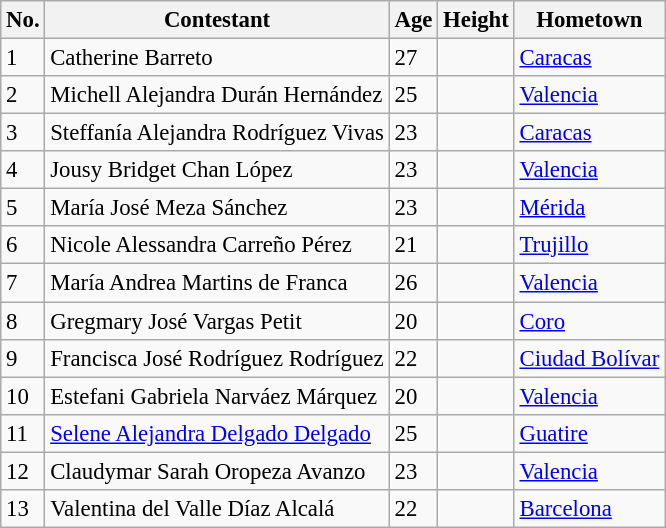<table class="wikitable sortable" style="font-size: 95%;">
<tr>
<th>No.</th>
<th>Contestant</th>
<th>Age</th>
<th>Height</th>
<th>Hometown</th>
</tr>
<tr>
<td>1</td>
<td>Catherine Barreto</td>
<td>27</td>
<td></td>
<td><a href='#'>Caracas</a></td>
</tr>
<tr>
<td>2</td>
<td>Michell Alejandra Durán Hernández</td>
<td>25</td>
<td></td>
<td><a href='#'>Valencia</a></td>
</tr>
<tr>
<td>3</td>
<td>Steffanía Alejandra Rodríguez Vivas</td>
<td>23</td>
<td></td>
<td><a href='#'>Caracas</a></td>
</tr>
<tr>
<td>4</td>
<td>Jousy Bridget Chan López</td>
<td>23</td>
<td></td>
<td><a href='#'>Valencia</a></td>
</tr>
<tr>
<td>5</td>
<td>María José Meza Sánchez</td>
<td>23</td>
<td></td>
<td><a href='#'>Mérida</a></td>
</tr>
<tr>
<td>6</td>
<td>Nicole Alessandra Carreño Pérez</td>
<td>21</td>
<td></td>
<td><a href='#'>Trujillo</a></td>
</tr>
<tr>
<td>7</td>
<td>María Andrea Martins de Franca</td>
<td>26</td>
<td></td>
<td><a href='#'>Valencia</a></td>
</tr>
<tr>
<td>8</td>
<td>Gregmary José Vargas Petit</td>
<td>20</td>
<td></td>
<td><a href='#'>Coro</a></td>
</tr>
<tr>
<td>9</td>
<td>Francisca José Rodríguez Rodríguez</td>
<td>22</td>
<td></td>
<td><a href='#'>Ciudad Bolívar</a></td>
</tr>
<tr>
<td>10</td>
<td>Estefani Gabriela Narváez Márquez</td>
<td>20</td>
<td></td>
<td><a href='#'>Valencia</a></td>
</tr>
<tr>
<td>11</td>
<td><a href='#'>Selene Alejandra Delgado Delgado</a></td>
<td>25</td>
<td></td>
<td><a href='#'>Guatire</a></td>
</tr>
<tr>
<td>12</td>
<td>Claudymar Sarah Oropeza Avanzo</td>
<td>23</td>
<td></td>
<td><a href='#'>Valencia</a></td>
</tr>
<tr>
<td>13</td>
<td>Valentina del Valle Díaz Alcalá</td>
<td>22</td>
<td></td>
<td><a href='#'>Barcelona</a></td>
</tr>
</table>
